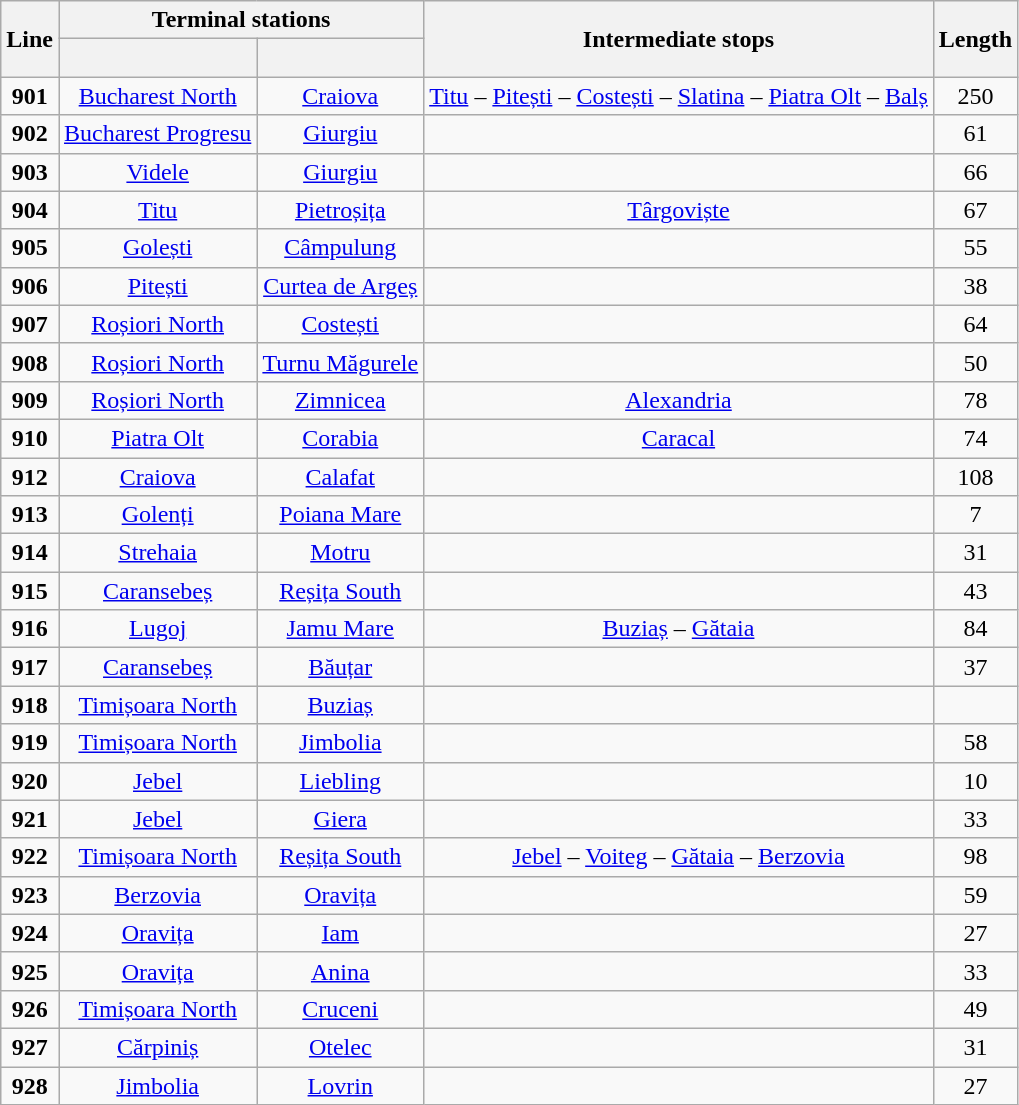<table class="wikitable sortable" style="text-align:center; width:auto">
<tr>
<th rowspan=2>Line</th>
<th colspan=2>Terminal stations</th>
<th rowspan=2 class=unsortable>Intermediate stops</th>
<th rowspan=2>Length<br></th>
</tr>
<tr>
<th> </th>
<th> </th>
</tr>
<tr>
<td><strong>901</strong></td>
<td><a href='#'>Bucharest North</a></td>
<td><a href='#'>Craiova</a></td>
<td><a href='#'>Titu</a> – <a href='#'>Pitești</a> – <a href='#'>Costești</a> – <a href='#'>Slatina</a> – <a href='#'>Piatra Olt</a> – <a href='#'>Balș</a></td>
<td>250</td>
</tr>
<tr>
<td><strong>902</strong></td>
<td><a href='#'>Bucharest Progresu</a></td>
<td><a href='#'>Giurgiu</a></td>
<td></td>
<td>61</td>
</tr>
<tr>
<td><strong>903</strong></td>
<td><a href='#'>Videle</a></td>
<td><a href='#'>Giurgiu</a></td>
<td></td>
<td>66</td>
</tr>
<tr>
<td><strong>904</strong></td>
<td><a href='#'>Titu</a></td>
<td><a href='#'>Pietroșița</a></td>
<td><a href='#'>Târgoviște</a></td>
<td>67</td>
</tr>
<tr>
<td><strong>905</strong></td>
<td><a href='#'>Golești</a></td>
<td><a href='#'>Câmpulung</a></td>
<td></td>
<td>55</td>
</tr>
<tr>
<td><strong>906</strong></td>
<td><a href='#'>Pitești</a></td>
<td><a href='#'>Curtea de Argeș</a></td>
<td></td>
<td>38</td>
</tr>
<tr>
<td><strong>907</strong></td>
<td><a href='#'>Roșiori North</a></td>
<td><a href='#'>Costești</a></td>
<td></td>
<td>64</td>
</tr>
<tr>
<td><strong>908</strong></td>
<td><a href='#'>Roșiori North</a></td>
<td><a href='#'>Turnu Măgurele</a></td>
<td></td>
<td>50</td>
</tr>
<tr>
<td><strong>909</strong></td>
<td><a href='#'>Roșiori North</a></td>
<td><a href='#'>Zimnicea</a></td>
<td><a href='#'>Alexandria</a></td>
<td>78</td>
</tr>
<tr>
<td><strong>910</strong></td>
<td><a href='#'>Piatra Olt</a></td>
<td><a href='#'>Corabia</a></td>
<td><a href='#'>Caracal</a></td>
<td>74</td>
</tr>
<tr>
<td><strong>912</strong></td>
<td><a href='#'>Craiova</a></td>
<td><a href='#'>Calafat</a></td>
<td></td>
<td>108</td>
</tr>
<tr>
<td><strong>913</strong></td>
<td><a href='#'>Golenți</a></td>
<td><a href='#'>Poiana Mare</a></td>
<td></td>
<td>7</td>
</tr>
<tr>
<td><strong>914</strong></td>
<td><a href='#'>Strehaia</a></td>
<td><a href='#'>Motru</a></td>
<td></td>
<td>31</td>
</tr>
<tr>
<td><strong>915</strong></td>
<td><a href='#'>Caransebeș</a></td>
<td><a href='#'>Reșița South</a></td>
<td></td>
<td>43</td>
</tr>
<tr>
<td><strong>916</strong></td>
<td><a href='#'>Lugoj</a></td>
<td><a href='#'>Jamu Mare</a></td>
<td><a href='#'>Buziaș</a> – <a href='#'>Gătaia</a></td>
<td>84</td>
</tr>
<tr>
<td><strong>917</strong></td>
<td><a href='#'>Caransebeș</a></td>
<td><a href='#'>Băuțar</a></td>
<td></td>
<td>37</td>
</tr>
<tr>
<td><strong>918</strong></td>
<td><a href='#'>Timișoara North</a></td>
<td><a href='#'>Buziaș</a></td>
<td></td>
<td></td>
</tr>
<tr>
<td><strong>919</strong></td>
<td><a href='#'>Timișoara North</a></td>
<td><a href='#'>Jimbolia</a><br></td>
<td></td>
<td>58</td>
</tr>
<tr>
<td><strong>920</strong></td>
<td><a href='#'>Jebel</a></td>
<td><a href='#'>Liebling</a></td>
<td></td>
<td>10</td>
</tr>
<tr>
<td><strong>921</strong></td>
<td><a href='#'>Jebel</a></td>
<td><a href='#'>Giera</a></td>
<td></td>
<td>33</td>
</tr>
<tr>
<td><strong>922</strong></td>
<td><a href='#'>Timișoara North</a></td>
<td><a href='#'>Reșița South</a></td>
<td><a href='#'>Jebel</a> – <a href='#'>Voiteg</a> – <a href='#'>Gătaia</a> – <a href='#'>Berzovia</a></td>
<td>98</td>
</tr>
<tr>
<td><strong>923</strong></td>
<td><a href='#'>Berzovia</a></td>
<td><a href='#'>Oravița</a></td>
<td></td>
<td>59</td>
</tr>
<tr>
<td><strong>924</strong></td>
<td><a href='#'>Oravița</a></td>
<td><a href='#'>Iam</a></td>
<td></td>
<td>27</td>
</tr>
<tr>
<td><strong>925</strong></td>
<td><a href='#'>Oravița</a></td>
<td><a href='#'>Anina</a></td>
<td></td>
<td>33</td>
</tr>
<tr>
<td><strong>926</strong></td>
<td><a href='#'>Timișoara North</a></td>
<td><a href='#'>Cruceni</a></td>
<td></td>
<td>49</td>
</tr>
<tr>
<td><strong>927</strong></td>
<td><a href='#'>Cărpiniș</a></td>
<td><a href='#'>Otelec</a></td>
<td></td>
<td>31</td>
</tr>
<tr>
<td><strong>928</strong></td>
<td><a href='#'>Jimbolia</a></td>
<td><a href='#'>Lovrin</a></td>
<td></td>
<td>27</td>
</tr>
</table>
